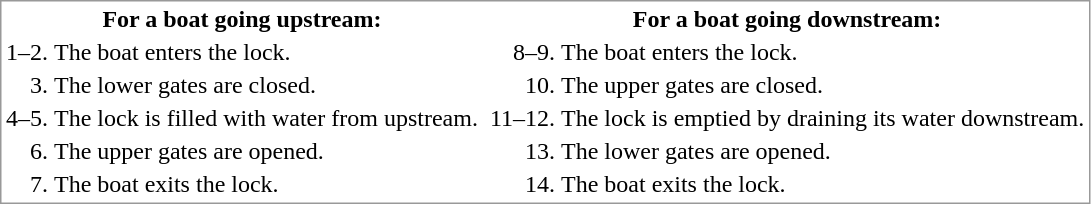<table style="border: 1px solid #999;">
<tr>
<th colspan="2">For a boat going upstream:</th>
<td rowspan="6"></td>
<th colspan="2">For a boat going downstream:</th>
</tr>
<tr>
<td valign="top" align="right" nowrap>1–2.</td>
<td valign="top">The boat enters the lock.</td>
<td valign="top" align="right" nowrap>8–9.</td>
<td valign="top">The boat enters the lock.</td>
</tr>
<tr>
<td valign="top" align="right" nowrap>3.</td>
<td valign="top">The lower gates are closed.</td>
<td valign="top" align="right" nowrap>10.</td>
<td valign="top">The upper gates are closed.</td>
</tr>
<tr>
<td valign="top" align="right" nowrap>4–5.</td>
<td valign="top">The lock is filled with water from upstream.</td>
<td valign="top" align="right" nowrap>11–12.</td>
<td valign="top">The lock is emptied by draining its water downstream.</td>
</tr>
<tr>
<td valign="top" align="right" nowrap>6.</td>
<td valign="top">The upper gates are opened.</td>
<td valign="top" align="right" nowrap>13.</td>
<td valign="top">The lower gates are opened.</td>
</tr>
<tr>
<td valign="top" align="right" nowrap>7.</td>
<td valign="top">The boat exits the lock.</td>
<td valign="top" align="right" nowrap>14.</td>
<td valign="top">The boat exits the lock.</td>
</tr>
</table>
